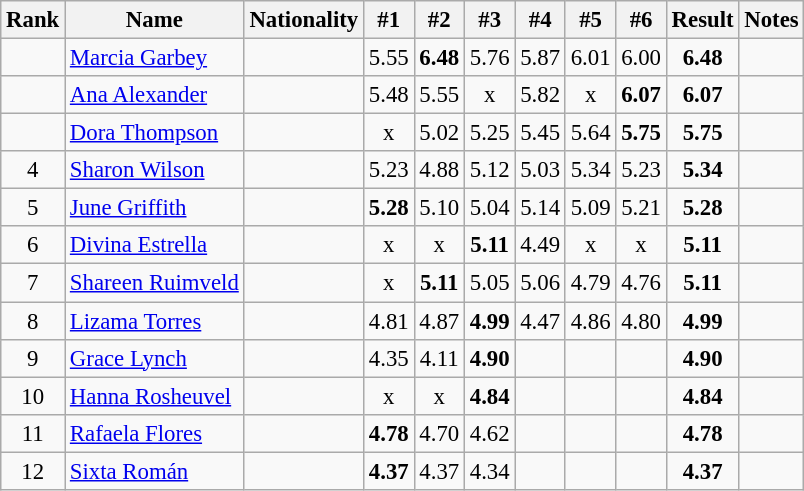<table class="wikitable sortable" style="text-align:center;font-size:95%">
<tr>
<th>Rank</th>
<th>Name</th>
<th>Nationality</th>
<th>#1</th>
<th>#2</th>
<th>#3</th>
<th>#4</th>
<th>#5</th>
<th>#6</th>
<th>Result</th>
<th>Notes</th>
</tr>
<tr>
<td></td>
<td align=left><a href='#'>Marcia Garbey</a></td>
<td align=left></td>
<td>5.55</td>
<td><strong>6.48</strong></td>
<td>5.76</td>
<td>5.87</td>
<td>6.01</td>
<td>6.00</td>
<td><strong>6.48</strong></td>
<td></td>
</tr>
<tr>
<td></td>
<td align=left><a href='#'>Ana Alexander</a></td>
<td align=left></td>
<td>5.48</td>
<td>5.55</td>
<td>x</td>
<td>5.82</td>
<td>x</td>
<td><strong>6.07</strong></td>
<td><strong>6.07</strong></td>
<td></td>
</tr>
<tr>
<td></td>
<td align=left><a href='#'>Dora Thompson</a></td>
<td align=left></td>
<td>x</td>
<td>5.02</td>
<td>5.25</td>
<td>5.45</td>
<td>5.64</td>
<td><strong>5.75</strong></td>
<td><strong>5.75</strong></td>
<td></td>
</tr>
<tr>
<td>4</td>
<td align=left><a href='#'>Sharon Wilson</a></td>
<td align=left></td>
<td>5.23</td>
<td>4.88</td>
<td>5.12</td>
<td>5.03</td>
<td>5.34</td>
<td>5.23</td>
<td><strong>5.34</strong></td>
<td></td>
</tr>
<tr>
<td>5</td>
<td align=left><a href='#'>June Griffith</a></td>
<td align=left></td>
<td><strong>5.28</strong></td>
<td>5.10</td>
<td>5.04</td>
<td>5.14</td>
<td>5.09</td>
<td>5.21</td>
<td><strong>5.28</strong></td>
<td></td>
</tr>
<tr>
<td>6</td>
<td align=left><a href='#'>Divina Estrella</a></td>
<td align=left></td>
<td>x</td>
<td>x</td>
<td><strong>5.11</strong></td>
<td>4.49</td>
<td>x</td>
<td>x</td>
<td><strong>5.11</strong></td>
<td></td>
</tr>
<tr>
<td>7</td>
<td align=left><a href='#'>Shareen Ruimveld</a></td>
<td align=left></td>
<td>x</td>
<td><strong>5.11</strong></td>
<td>5.05</td>
<td>5.06</td>
<td>4.79</td>
<td>4.76</td>
<td><strong>5.11</strong></td>
<td></td>
</tr>
<tr>
<td>8</td>
<td align=left><a href='#'>Lizama Torres</a></td>
<td align=left></td>
<td>4.81</td>
<td>4.87</td>
<td><strong>4.99</strong></td>
<td>4.47</td>
<td>4.86</td>
<td>4.80</td>
<td><strong>4.99</strong></td>
<td></td>
</tr>
<tr>
<td>9</td>
<td align=left><a href='#'>Grace Lynch</a></td>
<td align=left></td>
<td>4.35</td>
<td>4.11</td>
<td><strong>4.90</strong></td>
<td></td>
<td></td>
<td></td>
<td><strong>4.90</strong></td>
<td></td>
</tr>
<tr>
<td>10</td>
<td align=left><a href='#'>Hanna Rosheuvel</a></td>
<td align=left></td>
<td>x</td>
<td>x</td>
<td><strong>4.84</strong></td>
<td></td>
<td></td>
<td></td>
<td><strong>4.84</strong></td>
<td></td>
</tr>
<tr>
<td>11</td>
<td align=left><a href='#'>Rafaela Flores</a></td>
<td align=left></td>
<td><strong>4.78</strong></td>
<td>4.70</td>
<td>4.62</td>
<td></td>
<td></td>
<td></td>
<td><strong>4.78</strong></td>
<td></td>
</tr>
<tr>
<td>12</td>
<td align=left><a href='#'>Sixta Román</a></td>
<td align=left></td>
<td><strong>4.37</strong></td>
<td>4.37</td>
<td>4.34</td>
<td></td>
<td></td>
<td></td>
<td><strong>4.37</strong></td>
<td></td>
</tr>
</table>
